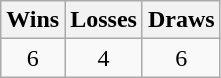<table class="wikitable">
<tr>
<th>Wins</th>
<th>Losses</th>
<th>Draws</th>
</tr>
<tr>
<td align="center">6</td>
<td align="center">4</td>
<td align="center">6</td>
</tr>
</table>
